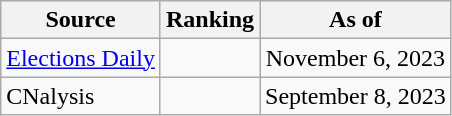<table class="wikitable" style="text-align:center">
<tr>
<th>Source</th>
<th>Ranking</th>
<th>As of</th>
</tr>
<tr>
<td align=left><a href='#'>Elections Daily</a></td>
<td></td>
<td>November 6, 2023</td>
</tr>
<tr>
<td align=left>CNalysis</td>
<td></td>
<td>September 8, 2023</td>
</tr>
</table>
